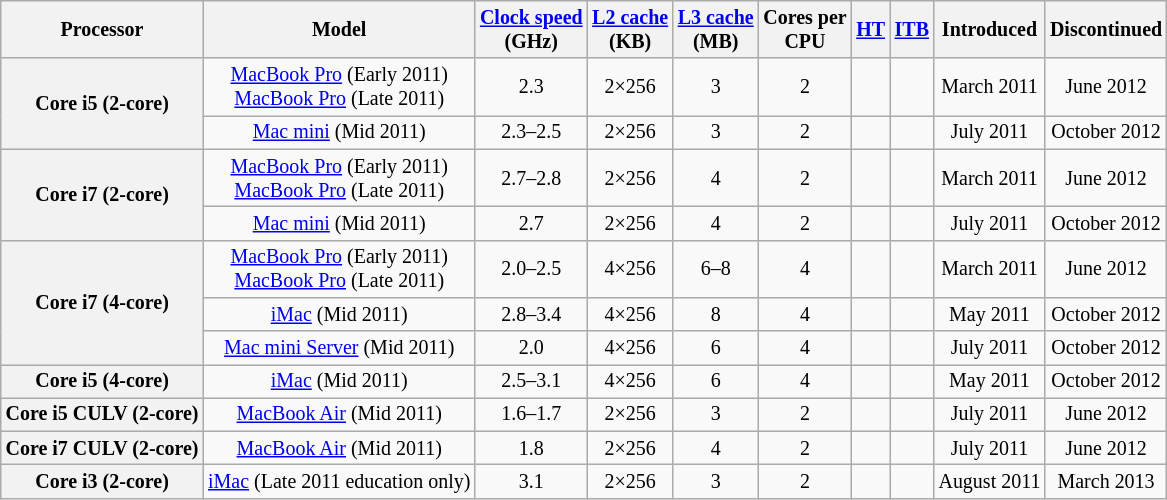<table class="wikitable sortable" style="font-size:smaller; text-align:center">
<tr>
<th>Processor</th>
<th>Model</th>
<th><a href='#'>Clock speed</a><br>(GHz)</th>
<th><a href='#'>L2 cache</a><br>(KB)</th>
<th><a href='#'>L3 cache</a><br>(MB)</th>
<th>Cores per<br>CPU</th>
<th><a href='#'>HT</a></th>
<th><a href='#'>ITB</a></th>
<th>Introduced</th>
<th>Discontinued</th>
</tr>
<tr>
<th rowspan=2>Core i5 (2-core)</th>
<td><a href='#'>MacBook Pro</a> (Early 2011)<br><a href='#'>MacBook Pro</a> (Late 2011)</td>
<td>2.3</td>
<td>2×256</td>
<td>3</td>
<td>2</td>
<td></td>
<td></td>
<td>March 2011</td>
<td>June 2012</td>
</tr>
<tr>
<td><a href='#'>Mac mini</a> (Mid 2011)</td>
<td>2.3–2.5</td>
<td>2×256</td>
<td>3</td>
<td>2</td>
<td></td>
<td></td>
<td>July 2011</td>
<td>October 2012</td>
</tr>
<tr>
<th rowspan=2>Core i7 (2-core)</th>
<td><a href='#'>MacBook Pro</a> (Early 2011)<br><a href='#'>MacBook Pro</a> (Late 2011)</td>
<td>2.7–2.8</td>
<td>2×256</td>
<td>4</td>
<td>2</td>
<td></td>
<td></td>
<td>March 2011</td>
<td>June 2012</td>
</tr>
<tr>
<td><a href='#'>Mac mini</a> (Mid 2011)</td>
<td>2.7</td>
<td>2×256</td>
<td>4</td>
<td>2</td>
<td></td>
<td></td>
<td>July 2011</td>
<td>October 2012</td>
</tr>
<tr>
<th rowspan=3>Core i7 (4-core)</th>
<td><a href='#'>MacBook Pro</a> (Early 2011)<br><a href='#'>MacBook Pro</a> (Late 2011)</td>
<td>2.0–2.5</td>
<td>4×256</td>
<td>6–8</td>
<td>4</td>
<td></td>
<td></td>
<td>March 2011</td>
<td>June 2012</td>
</tr>
<tr>
<td><a href='#'>iMac</a> (Mid 2011)</td>
<td>2.8–3.4</td>
<td>4×256</td>
<td>8</td>
<td>4</td>
<td></td>
<td></td>
<td>May 2011</td>
<td>October 2012</td>
</tr>
<tr>
<td><a href='#'>Mac mini Server</a> (Mid 2011)</td>
<td>2.0</td>
<td>4×256</td>
<td>6</td>
<td>4</td>
<td></td>
<td></td>
<td>July 2011</td>
<td>October 2012</td>
</tr>
<tr>
<th>Core i5 (4-core)</th>
<td><a href='#'>iMac</a> (Mid 2011)</td>
<td>2.5–3.1</td>
<td>4×256</td>
<td>6</td>
<td>4</td>
<td></td>
<td></td>
<td>May 2011</td>
<td>October 2012</td>
</tr>
<tr>
<th>Core i5 CULV (2-core)</th>
<td><a href='#'>MacBook Air</a> (Mid 2011)</td>
<td>1.6–1.7</td>
<td>2×256</td>
<td>3</td>
<td>2</td>
<td></td>
<td></td>
<td>July 2011</td>
<td>June 2012</td>
</tr>
<tr>
<th>Core i7 CULV (2-core)</th>
<td><a href='#'>MacBook Air</a> (Mid 2011)</td>
<td>1.8</td>
<td>2×256</td>
<td>4</td>
<td>2</td>
<td></td>
<td></td>
<td>July 2011</td>
<td>June 2012</td>
</tr>
<tr>
<th>Core i3 (2-core)</th>
<td><a href='#'>iMac</a> (Late 2011 education only)</td>
<td>3.1</td>
<td>2×256</td>
<td>3</td>
<td>2</td>
<td></td>
<td></td>
<td>August 2011</td>
<td>March 2013</td>
</tr>
</table>
